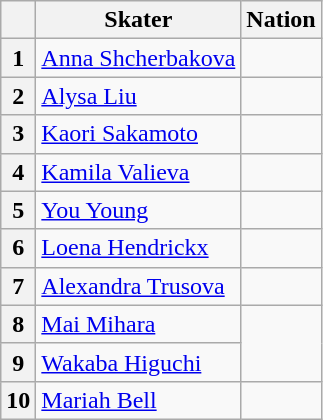<table class="wikitable sortable" style="text-align: left">
<tr>
<th scope="col"></th>
<th scope="col">Skater</th>
<th scope="col">Nation</th>
</tr>
<tr>
<th scope="row">1</th>
<td><a href='#'>Anna Shcherbakova</a></td>
<td></td>
</tr>
<tr>
<th scope="row">2</th>
<td><a href='#'>Alysa Liu</a></td>
<td></td>
</tr>
<tr>
<th scope="row">3</th>
<td><a href='#'>Kaori Sakamoto</a></td>
<td></td>
</tr>
<tr>
<th scope="row">4</th>
<td><a href='#'>Kamila Valieva</a></td>
<td></td>
</tr>
<tr>
<th scope="row">5</th>
<td><a href='#'>You Young</a></td>
<td></td>
</tr>
<tr>
<th scope="row">6</th>
<td><a href='#'>Loena Hendrickx</a></td>
<td></td>
</tr>
<tr>
<th scope="row">7</th>
<td><a href='#'>Alexandra Trusova</a></td>
<td></td>
</tr>
<tr>
<th scope="row">8</th>
<td><a href='#'>Mai Mihara</a></td>
<td rowspan="2"></td>
</tr>
<tr>
<th scope="row">9</th>
<td><a href='#'>Wakaba Higuchi</a></td>
</tr>
<tr>
<th scope="row">10</th>
<td><a href='#'>Mariah Bell</a></td>
<td></td>
</tr>
</table>
